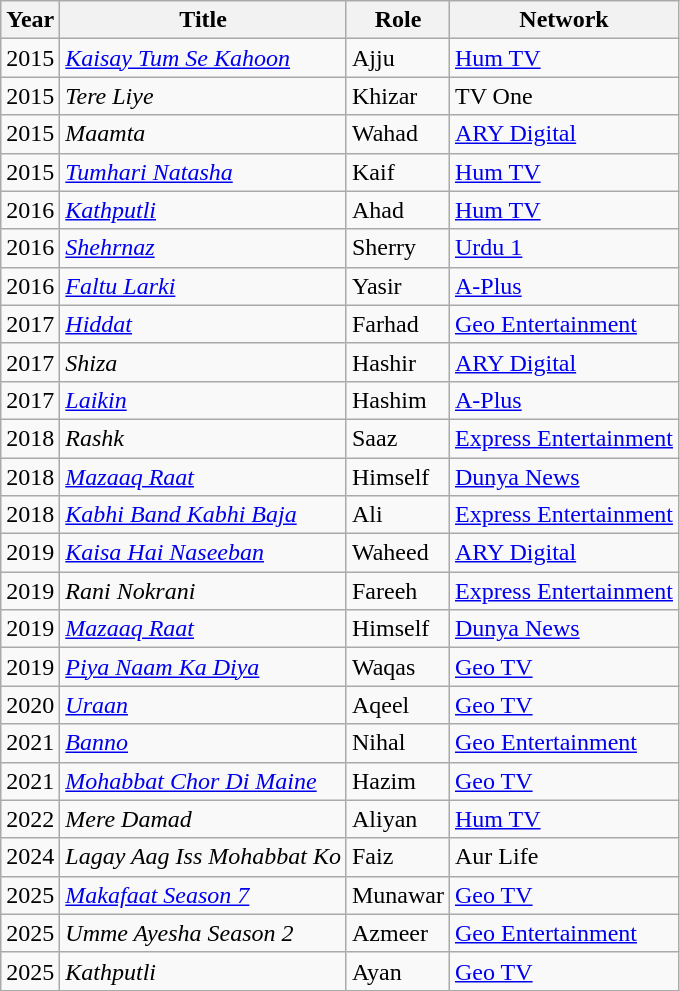<table class="wikitable sortable plainrowheaders">
<tr style="text-align:center;">
<th scope="col">Year</th>
<th scope="col">Title</th>
<th scope="col">Role</th>
<th scope="col">Network</th>
</tr>
<tr>
<td>2015</td>
<td><em><a href='#'>Kaisay Tum Se Kahoon</a></em></td>
<td>Ajju</td>
<td><a href='#'>Hum TV</a></td>
</tr>
<tr>
<td>2015</td>
<td><em>Tere Liye</em></td>
<td>Khizar</td>
<td>TV One</td>
</tr>
<tr>
<td>2015</td>
<td><em>Maamta</em></td>
<td>Wahad</td>
<td><a href='#'>ARY Digital</a></td>
</tr>
<tr>
<td>2015</td>
<td><em><a href='#'>Tumhari Natasha</a></em></td>
<td>Kaif</td>
<td><a href='#'>Hum TV</a></td>
</tr>
<tr>
<td>2016</td>
<td><em><a href='#'>Kathputli</a></em></td>
<td>Ahad</td>
<td><a href='#'>Hum TV</a></td>
</tr>
<tr>
<td>2016</td>
<td><em><a href='#'>Shehrnaz</a></em></td>
<td>Sherry</td>
<td><a href='#'>Urdu 1</a></td>
</tr>
<tr>
<td>2016</td>
<td><em><a href='#'>Faltu Larki</a></em></td>
<td>Yasir</td>
<td><a href='#'>A-Plus</a></td>
</tr>
<tr>
<td>2017</td>
<td><em><a href='#'>Hiddat</a></em></td>
<td>Farhad</td>
<td><a href='#'>Geo Entertainment</a></td>
</tr>
<tr>
<td>2017</td>
<td><em>Shiza</em></td>
<td>Hashir</td>
<td><a href='#'>ARY Digital</a></td>
</tr>
<tr>
<td>2017</td>
<td><em><a href='#'>Laikin</a></em></td>
<td>Hashim</td>
<td><a href='#'>A-Plus</a></td>
</tr>
<tr>
<td>2018</td>
<td><em>Rashk</em></td>
<td>Saaz</td>
<td><a href='#'>Express Entertainment</a></td>
</tr>
<tr>
<td>2018</td>
<td><em><a href='#'>Mazaaq Raat</a></em></td>
<td>Himself</td>
<td><a href='#'>Dunya News</a></td>
</tr>
<tr>
<td>2018</td>
<td><em><a href='#'>Kabhi Band Kabhi Baja</a></em></td>
<td>Ali</td>
<td><a href='#'>Express Entertainment</a></td>
</tr>
<tr>
<td>2019</td>
<td><em><a href='#'>Kaisa Hai Naseeban</a></em></td>
<td>Waheed</td>
<td><a href='#'>ARY Digital</a></td>
</tr>
<tr>
<td>2019</td>
<td><em>Rani Nokrani</em></td>
<td>Fareeh</td>
<td><a href='#'>Express Entertainment</a></td>
</tr>
<tr>
<td>2019</td>
<td><em><a href='#'>Mazaaq Raat</a></em></td>
<td>Himself</td>
<td><a href='#'>Dunya News</a></td>
</tr>
<tr>
<td>2019</td>
<td><em><a href='#'>Piya Naam Ka Diya</a></em></td>
<td>Waqas</td>
<td><a href='#'>Geo TV</a></td>
</tr>
<tr>
<td>2020</td>
<td><em><a href='#'>Uraan</a></em></td>
<td>Aqeel</td>
<td><a href='#'>Geo TV</a></td>
</tr>
<tr>
<td>2021</td>
<td><em><a href='#'>Banno</a></em></td>
<td>Nihal</td>
<td><a href='#'>Geo Entertainment</a></td>
</tr>
<tr>
<td>2021</td>
<td><em><a href='#'>Mohabbat Chor Di Maine</a></em></td>
<td>Hazim</td>
<td><a href='#'>Geo TV</a></td>
</tr>
<tr>
<td>2022</td>
<td><em>Mere Damad</em></td>
<td>Aliyan</td>
<td><a href='#'>Hum TV</a></td>
</tr>
<tr>
<td>2024</td>
<td><em>Lagay Aag Iss Mohabbat Ko</em></td>
<td>Faiz</td>
<td>Aur Life</td>
</tr>
<tr>
<td>2025</td>
<td><em><a href='#'>Makafaat Season 7</a></em></td>
<td>Munawar</td>
<td><a href='#'>Geo TV</a></td>
</tr>
<tr>
<td>2025</td>
<td><em>Umme Ayesha Season 2</em></td>
<td>Azmeer</td>
<td><a href='#'>Geo Entertainment</a></td>
</tr>
<tr>
<td>2025</td>
<td><em>Kathputli</em></td>
<td>Ayan</td>
<td><a href='#'>Geo TV</a></td>
</tr>
</table>
